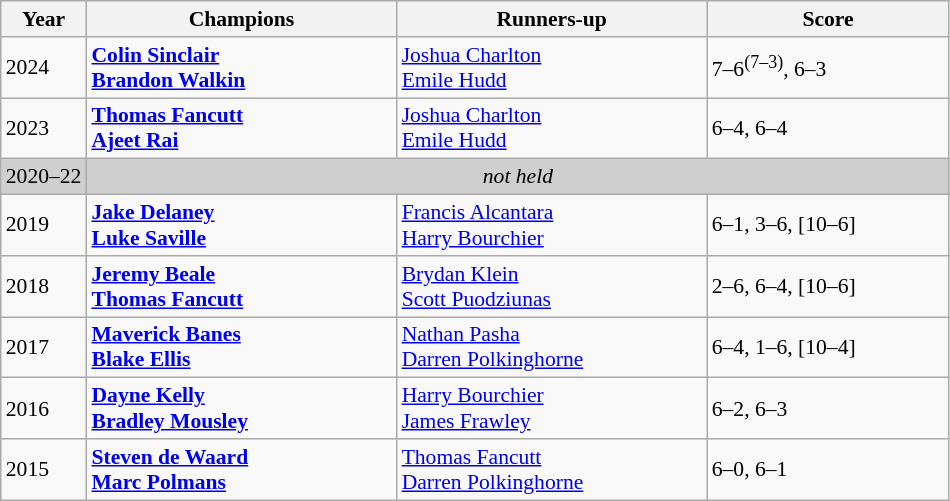<table class="wikitable" style="font-size:90%">
<tr>
<th>Year</th>
<th width="200">Champions</th>
<th width="200">Runners-up</th>
<th width="155">Score</th>
</tr>
<tr>
<td>2024</td>
<td> <strong><a href='#'>Colin Sinclair</a></strong><br> <strong><a href='#'>Brandon Walkin</a></strong></td>
<td> <a href='#'>Joshua Charlton</a><br> <a href='#'>Emile Hudd</a></td>
<td>7–6<sup>(7–3)</sup>, 6–3</td>
</tr>
<tr>
<td>2023</td>
<td> <strong><a href='#'>Thomas Fancutt</a></strong><br> <strong><a href='#'>Ajeet Rai</a></strong></td>
<td> <a href='#'>Joshua Charlton</a><br> <a href='#'>Emile Hudd</a></td>
<td>6–4, 6–4</td>
</tr>
<tr>
<td style="background:#cfcfcf">2020–22</td>
<td colspan=3 align=center style="background:#cfcfcf"><em>not held</em></td>
</tr>
<tr>
<td>2019</td>
<td> <strong><a href='#'>Jake Delaney</a></strong><br> <strong><a href='#'>Luke Saville</a></strong></td>
<td> <a href='#'>Francis Alcantara</a><br> <a href='#'>Harry Bourchier</a></td>
<td>6–1, 3–6, [10–6]</td>
</tr>
<tr>
<td>2018</td>
<td> <strong><a href='#'>Jeremy Beale</a></strong><br> <strong><a href='#'>Thomas Fancutt</a></strong></td>
<td> <a href='#'>Brydan Klein</a><br> <a href='#'>Scott Puodziunas</a></td>
<td>2–6, 6–4, [10–6]</td>
</tr>
<tr>
<td>2017</td>
<td> <strong><a href='#'>Maverick Banes</a></strong><br> <strong><a href='#'>Blake Ellis</a></strong></td>
<td> <a href='#'>Nathan Pasha</a><br> <a href='#'>Darren Polkinghorne</a></td>
<td>6–4, 1–6, [10–4]</td>
</tr>
<tr>
<td>2016</td>
<td> <strong><a href='#'>Dayne Kelly</a></strong><br> <strong><a href='#'>Bradley Mousley</a></strong></td>
<td> <a href='#'>Harry Bourchier</a><br> <a href='#'>James Frawley</a></td>
<td>6–2, 6–3</td>
</tr>
<tr>
<td>2015</td>
<td> <strong><a href='#'>Steven de Waard</a></strong><br> <strong><a href='#'>Marc Polmans</a></strong></td>
<td> <a href='#'>Thomas Fancutt</a><br> <a href='#'>Darren Polkinghorne</a></td>
<td>6–0, 6–1</td>
</tr>
</table>
